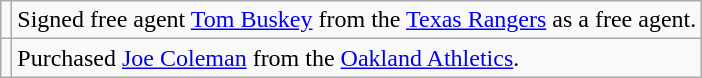<table class="wikitable">
<tr>
<td></td>
<td>Signed free agent <a href='#'>Tom Buskey</a> from the <a href='#'>Texas Rangers</a> as a free agent.</td>
</tr>
<tr>
<td></td>
<td>Purchased <a href='#'>Joe Coleman</a> from the <a href='#'>Oakland Athletics</a>.</td>
</tr>
</table>
